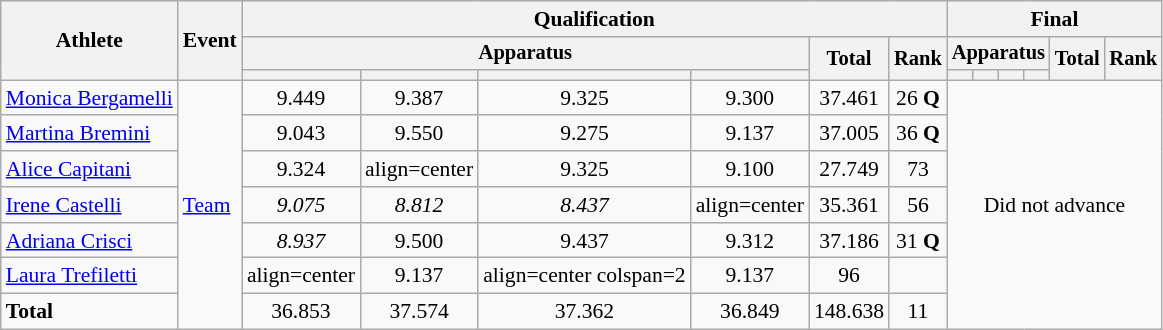<table class=wikitable style=font-size:90%;text-align:center>
<tr>
<th rowspan=3>Athlete</th>
<th rowspan=3>Event</th>
<th colspan=6>Qualification</th>
<th colspan=6>Final</th>
</tr>
<tr style=font-size:95%>
<th colspan=4>Apparatus</th>
<th rowspan=2>Total</th>
<th rowspan=2>Rank</th>
<th colspan=4>Apparatus</th>
<th rowspan=2>Total</th>
<th rowspan=2>Rank</th>
</tr>
<tr style=font-size:95%>
<th></th>
<th></th>
<th></th>
<th></th>
<th></th>
<th></th>
<th></th>
<th></th>
</tr>
<tr>
<td align=left><a href='#'>Monica Bergamelli</a></td>
<td align=left rowspan=7><a href='#'>Team</a></td>
<td align=center>9.449</td>
<td align=center>9.387</td>
<td align=center>9.325</td>
<td align=center>9.300</td>
<td align=center>37.461</td>
<td align=center>26 <strong>Q</strong></td>
<td align=center colspan=6 rowspan=7>Did not advance</td>
</tr>
<tr>
<td align=left><a href='#'>Martina Bremini</a></td>
<td align=center>9.043</td>
<td align=center>9.550</td>
<td align=center>9.275</td>
<td align=center>9.137</td>
<td align=center>37.005</td>
<td align=center>36 <strong>Q</strong></td>
</tr>
<tr>
<td align=left><a href='#'>Alice Capitani</a></td>
<td align=center>9.324</td>
<td>align=center </td>
<td align=center>9.325</td>
<td align=center>9.100</td>
<td align=center>27.749</td>
<td align=center>73</td>
</tr>
<tr>
<td align=left><a href='#'>Irene Castelli</a></td>
<td align=center><em>9.075</em></td>
<td align=center><em>8.812</em></td>
<td align=center><em>8.437</em></td>
<td>align=center </td>
<td align=center>35.361</td>
<td align=center>56</td>
</tr>
<tr>
<td align=left><a href='#'>Adriana Crisci</a></td>
<td align=center><em>8.937</em></td>
<td align=center>9.500</td>
<td align=center>9.437</td>
<td align=center>9.312</td>
<td align=center>37.186</td>
<td align=center>31 <strong>Q</strong></td>
</tr>
<tr>
<td align=left><a href='#'>Laura Trefiletti</a></td>
<td>align=center </td>
<td align=center>9.137</td>
<td>align=center colspan=2 </td>
<td align=center>9.137</td>
<td align=center>96</td>
</tr>
<tr>
<td align=left><strong>Total</strong></td>
<td align=center>36.853</td>
<td align=center>37.574</td>
<td align=center>37.362</td>
<td align=center>36.849</td>
<td align=center>148.638</td>
<td align=center>11</td>
</tr>
</table>
